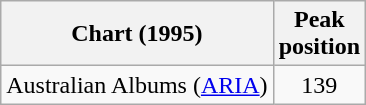<table class="wikitable">
<tr>
<th>Chart (1995)</th>
<th>Peak<br>position</th>
</tr>
<tr>
<td>Australian Albums (<a href='#'>ARIA</a>)</td>
<td style="text-align:center;">139</td>
</tr>
</table>
